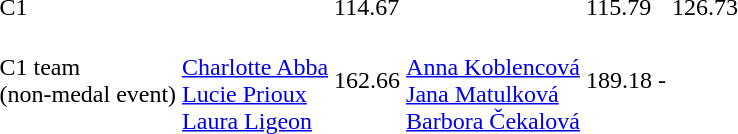<table>
<tr>
<td>C1</td>
<td></td>
<td>114.67</td>
<td></td>
<td>115.79</td>
<td></td>
<td>126.73</td>
</tr>
<tr>
<td>C1 team<br>(non-medal event)</td>
<td><br><a href='#'>Charlotte Abba</a><br><a href='#'>Lucie Prioux</a><br><a href='#'>Laura Ligeon</a></td>
<td>162.66</td>
<td><br><a href='#'>Anna Koblencová</a><br><a href='#'>Jana Matulková</a><br><a href='#'>Barbora Čekalová</a></td>
<td>189.18</td>
<td>-</td>
<td></td>
</tr>
</table>
